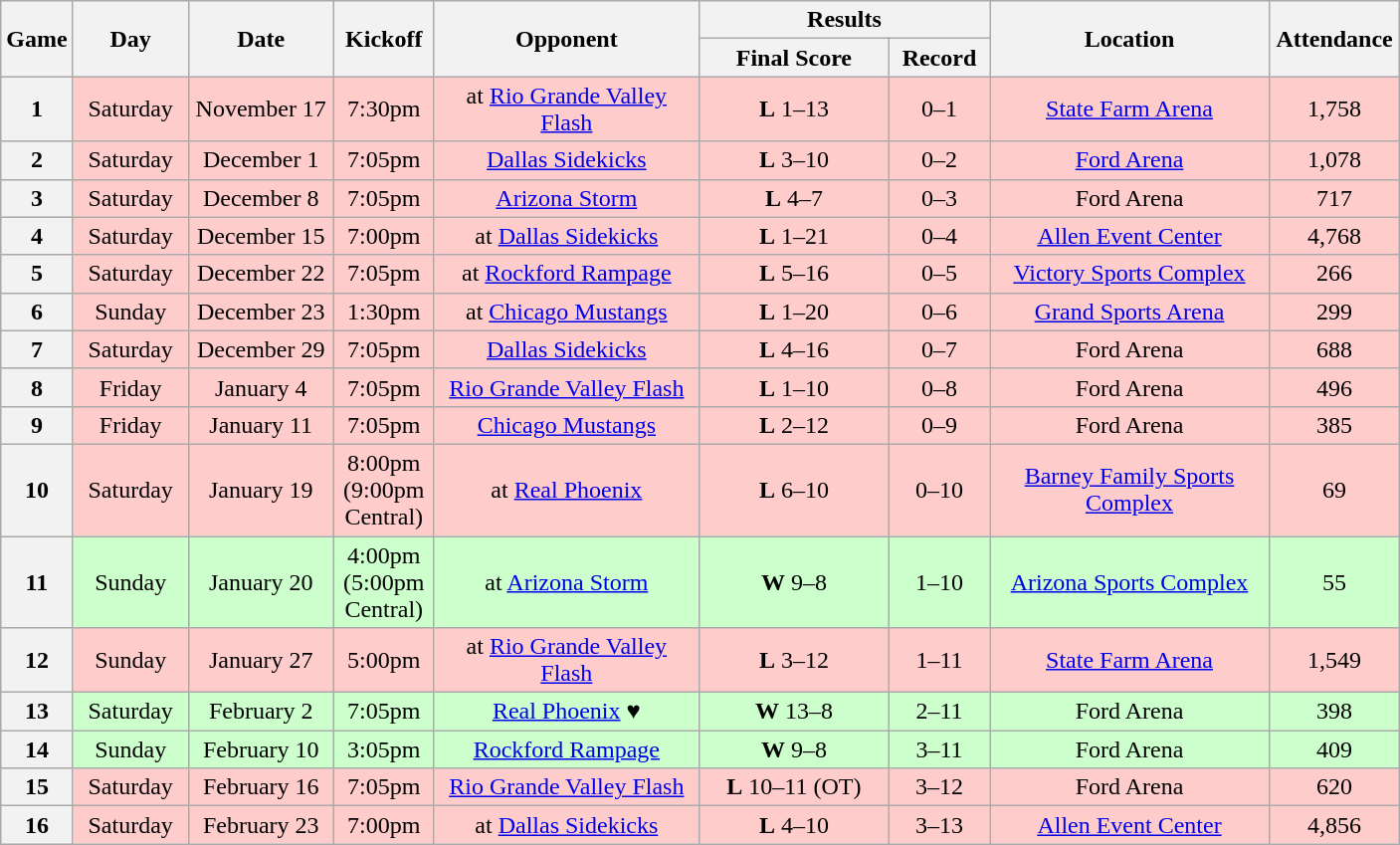<table class="wikitable">
<tr>
<th rowspan="2" width="40">Game</th>
<th rowspan="2" width="70">Day</th>
<th rowspan="2" width="90">Date</th>
<th rowspan="2" width="60">Kickoff</th>
<th rowspan="2" width="170">Opponent</th>
<th colspan="2" width="180">Results</th>
<th rowspan="2" width="180">Location</th>
<th rowspan="2" width="80">Attendance</th>
</tr>
<tr>
<th width="120">Final Score</th>
<th width="60">Record</th>
</tr>
<tr align="center" bgcolor="#FFCCCC">
<th>1</th>
<td>Saturday</td>
<td>November 17</td>
<td>7:30pm</td>
<td>at <a href='#'>Rio Grande Valley Flash</a></td>
<td><strong>L</strong> 1–13</td>
<td>0–1</td>
<td><a href='#'>State Farm Arena</a></td>
<td>1,758</td>
</tr>
<tr align="center" bgcolor="#FFCCCC">
<th>2</th>
<td>Saturday</td>
<td>December 1</td>
<td>7:05pm</td>
<td><a href='#'>Dallas Sidekicks</a></td>
<td><strong>L</strong> 3–10</td>
<td>0–2</td>
<td><a href='#'>Ford Arena</a></td>
<td>1,078</td>
</tr>
<tr align="center" bgcolor="#FFCCCC">
<th>3</th>
<td>Saturday</td>
<td>December 8</td>
<td>7:05pm</td>
<td><a href='#'>Arizona Storm</a></td>
<td><strong>L</strong> 4–7</td>
<td>0–3</td>
<td>Ford Arena</td>
<td>717</td>
</tr>
<tr align="center" bgcolor="#FFCCCC">
<th>4</th>
<td>Saturday</td>
<td>December 15</td>
<td>7:00pm</td>
<td>at <a href='#'>Dallas Sidekicks</a></td>
<td><strong>L</strong> 1–21</td>
<td>0–4</td>
<td><a href='#'>Allen Event Center</a></td>
<td>4,768</td>
</tr>
<tr align="center" bgcolor="#FFCCCC">
<th>5</th>
<td>Saturday</td>
<td>December 22</td>
<td>7:05pm</td>
<td>at <a href='#'>Rockford Rampage</a></td>
<td><strong>L</strong> 5–16</td>
<td>0–5</td>
<td><a href='#'>Victory Sports Complex</a></td>
<td>266</td>
</tr>
<tr align="center" bgcolor="#FFCCCC">
<th>6</th>
<td>Sunday</td>
<td>December 23</td>
<td>1:30pm</td>
<td>at <a href='#'>Chicago Mustangs</a></td>
<td><strong>L</strong> 1–20</td>
<td>0–6</td>
<td><a href='#'>Grand Sports Arena</a></td>
<td>299</td>
</tr>
<tr align="center" bgcolor="#FFCCCC">
<th>7</th>
<td>Saturday</td>
<td>December 29</td>
<td>7:05pm</td>
<td><a href='#'>Dallas Sidekicks</a></td>
<td><strong>L</strong> 4–16</td>
<td>0–7</td>
<td>Ford Arena</td>
<td>688</td>
</tr>
<tr align="center" bgcolor="#FFCCCC">
<th>8</th>
<td>Friday</td>
<td>January 4</td>
<td>7:05pm</td>
<td><a href='#'>Rio Grande Valley Flash</a></td>
<td><strong>L</strong> 1–10</td>
<td>0–8</td>
<td>Ford Arena</td>
<td>496</td>
</tr>
<tr align="center" bgcolor="#FFCCCC">
<th>9</th>
<td>Friday</td>
<td>January 11</td>
<td>7:05pm</td>
<td><a href='#'>Chicago Mustangs</a></td>
<td><strong>L</strong> 2–12</td>
<td>0–9</td>
<td>Ford Arena</td>
<td>385</td>
</tr>
<tr align="center" bgcolor="#FFCCCC">
<th>10</th>
<td>Saturday</td>
<td>January 19</td>
<td>8:00pm<br>(9:00pm Central)</td>
<td>at <a href='#'>Real Phoenix</a></td>
<td><strong>L</strong> 6–10</td>
<td>0–10</td>
<td><a href='#'>Barney Family Sports Complex</a></td>
<td>69</td>
</tr>
<tr align="center" bgcolor="#CCFFCC">
<th>11</th>
<td>Sunday</td>
<td>January 20</td>
<td>4:00pm<br>(5:00pm Central)</td>
<td>at <a href='#'>Arizona Storm</a></td>
<td><strong>W</strong> 9–8</td>
<td>1–10</td>
<td><a href='#'>Arizona Sports Complex</a></td>
<td>55</td>
</tr>
<tr align="center" bgcolor="#FFCCCC">
<th>12</th>
<td>Sunday</td>
<td>January 27</td>
<td>5:00pm</td>
<td>at <a href='#'>Rio Grande Valley Flash</a></td>
<td><strong>L</strong> 3–12</td>
<td>1–11</td>
<td><a href='#'>State Farm Arena</a></td>
<td>1,549</td>
</tr>
<tr align="center" bgcolor="#CCFFCC">
<th>13</th>
<td>Saturday</td>
<td>February 2</td>
<td>7:05pm</td>
<td><a href='#'>Real Phoenix</a> ♥</td>
<td><strong>W</strong> 13–8</td>
<td>2–11</td>
<td>Ford Arena</td>
<td>398</td>
</tr>
<tr align="center" bgcolor="#CCFFCC">
<th>14</th>
<td>Sunday</td>
<td>February 10</td>
<td>3:05pm</td>
<td><a href='#'>Rockford Rampage</a></td>
<td><strong>W</strong> 9–8</td>
<td>3–11</td>
<td>Ford Arena</td>
<td>409</td>
</tr>
<tr align="center" bgcolor="#FFCCCC">
<th>15</th>
<td>Saturday</td>
<td>February 16</td>
<td>7:05pm</td>
<td><a href='#'>Rio Grande Valley Flash</a></td>
<td><strong>L</strong> 10–11 (OT)</td>
<td>3–12</td>
<td>Ford Arena</td>
<td>620</td>
</tr>
<tr align="center" bgcolor="#FFCCCC">
<th>16</th>
<td>Saturday</td>
<td>February 23</td>
<td>7:00pm</td>
<td>at <a href='#'>Dallas Sidekicks</a></td>
<td><strong>L</strong> 4–10</td>
<td>3–13</td>
<td><a href='#'>Allen Event Center</a></td>
<td>4,856</td>
</tr>
</table>
